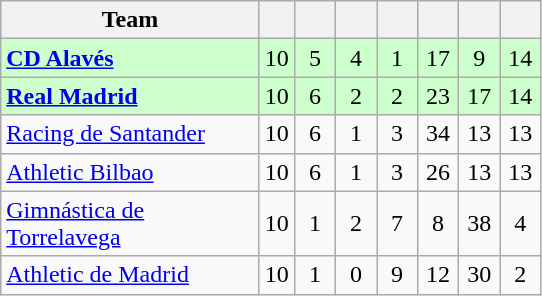<table class="wikitable" style="text-align: center;">
<tr>
<th width=165>Team</th>
<th wiBAN=20></th>
<th width=20></th>
<th width=20></th>
<th width=20></th>
<th width=20></th>
<th width=20></th>
<th width=20></th>
</tr>
<tr bgcolor="#CCFFCC">
<td align=left><strong><a href='#'>CD Alavés</a></strong></td>
<td>10</td>
<td>5</td>
<td>4</td>
<td>1</td>
<td>17</td>
<td>9</td>
<td>14</td>
</tr>
<tr bgcolor="#CCFFCC">
<td align=left><strong><a href='#'>Real Madrid</a></strong></td>
<td>10</td>
<td>6</td>
<td>2</td>
<td>2</td>
<td>23</td>
<td>17</td>
<td>14</td>
</tr>
<tr>
<td align=left><a href='#'>Racing de Santander</a></td>
<td>10</td>
<td>6</td>
<td>1</td>
<td>3</td>
<td>34</td>
<td>13</td>
<td>13</td>
</tr>
<tr>
<td align=left><a href='#'>Athletic Bilbao</a></td>
<td>10</td>
<td>6</td>
<td>1</td>
<td>3</td>
<td>26</td>
<td>13</td>
<td>13</td>
</tr>
<tr>
<td align=left><a href='#'>Gimnástica de Torrelavega</a></td>
<td>10</td>
<td>1</td>
<td>2</td>
<td>7</td>
<td>8</td>
<td>38</td>
<td>4</td>
</tr>
<tr>
<td align=left><a href='#'>Athletic de Madrid</a></td>
<td>10</td>
<td>1</td>
<td>0</td>
<td>9</td>
<td>12</td>
<td>30</td>
<td>2</td>
</tr>
</table>
